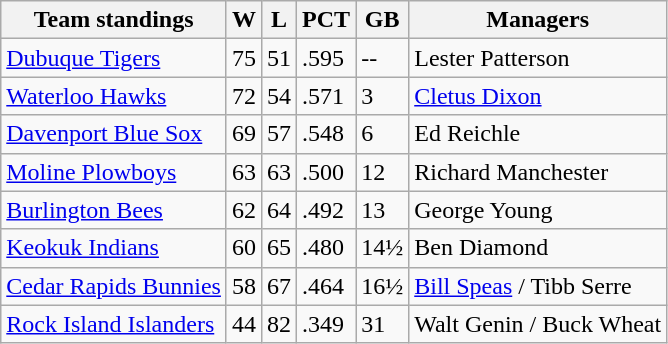<table class="wikitable">
<tr>
<th>Team standings</th>
<th>W</th>
<th>L</th>
<th>PCT</th>
<th>GB</th>
<th>Managers</th>
</tr>
<tr>
<td><a href='#'>Dubuque Tigers</a></td>
<td>75</td>
<td>51</td>
<td>.595</td>
<td>--</td>
<td>Lester Patterson</td>
</tr>
<tr>
<td><a href='#'>Waterloo Hawks</a></td>
<td>72</td>
<td>54</td>
<td>.571</td>
<td>3</td>
<td><a href='#'>Cletus Dixon</a></td>
</tr>
<tr>
<td><a href='#'>Davenport Blue Sox</a></td>
<td>69</td>
<td>57</td>
<td>.548</td>
<td>6</td>
<td>Ed Reichle</td>
</tr>
<tr>
<td><a href='#'>Moline Plowboys</a></td>
<td>63</td>
<td>63</td>
<td>.500</td>
<td>12</td>
<td>Richard Manchester</td>
</tr>
<tr>
<td><a href='#'>Burlington Bees</a></td>
<td>62</td>
<td>64</td>
<td>.492</td>
<td>13</td>
<td>George Young</td>
</tr>
<tr>
<td><a href='#'>Keokuk Indians</a></td>
<td>60</td>
<td>65</td>
<td>.480</td>
<td>14½</td>
<td>Ben Diamond</td>
</tr>
<tr>
<td><a href='#'>Cedar Rapids Bunnies</a></td>
<td>58</td>
<td>67</td>
<td>.464</td>
<td>16½</td>
<td><a href='#'>Bill Speas</a> / Tibb Serre</td>
</tr>
<tr>
<td><a href='#'>Rock Island Islanders</a></td>
<td>44</td>
<td>82</td>
<td>.349</td>
<td>31</td>
<td>Walt Genin / Buck Wheat</td>
</tr>
</table>
